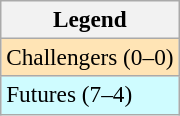<table class="wikitable collapsible collapsed" style=font-size:97%>
<tr>
<th>Legend</th>
</tr>
<tr bgcolor=moccasin>
<td>Challengers (0–0)</td>
</tr>
<tr bgcolor=CFFCFF>
<td>Futures (7–4)</td>
</tr>
</table>
